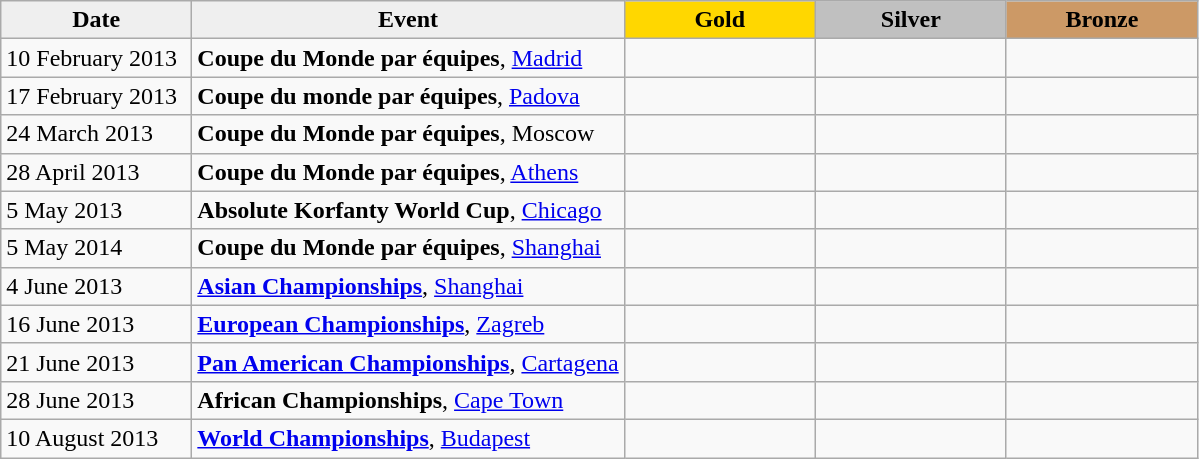<table class="wikitable plainrowheaders" border="1" style="font-size:100%">
<tr align=center>
<th scope=col style="width:120px; background: #efefef;">Date</th>
<th scope=col style="background: #efefef;">Event</th>
<th scope=col colspan=1 style="width:120px; background: gold;">Gold</th>
<th scope=col colspan=1 style="width:120px; background: silver;">Silver</th>
<th scope=col colspan=1 style="width:120px; background: #cc9966;">Bronze</th>
</tr>
<tr>
<td>10 February 2013</td>
<td><strong>Coupe du Monde par équipes</strong>, <a href='#'>Madrid</a></td>
<td></td>
<td></td>
<td></td>
</tr>
<tr>
<td>17 February 2013</td>
<td><strong>Coupe du monde par équipes</strong>, <a href='#'>Padova</a></td>
<td></td>
<td></td>
<td></td>
</tr>
<tr>
<td>24 March 2013</td>
<td><strong>Coupe du Monde par équipes</strong>, Moscow</td>
<td></td>
<td></td>
<td></td>
</tr>
<tr>
<td>28 April 2013</td>
<td><strong>Coupe du Monde par équipes</strong>, <a href='#'>Athens</a></td>
<td></td>
<td></td>
<td></td>
</tr>
<tr>
<td>5 May 2013</td>
<td><strong>Absolute Korfanty World Cup</strong>, <a href='#'>Chicago</a></td>
<td></td>
<td></td>
<td></td>
</tr>
<tr>
<td>5 May 2014</td>
<td><strong>Coupe du Monde par équipes</strong>, <a href='#'>Shanghai</a></td>
<td></td>
<td></td>
<td></td>
</tr>
<tr>
<td>4 June 2013</td>
<td><strong><a href='#'>Asian Championships</a></strong>, <a href='#'>Shanghai</a></td>
<td></td>
<td></td>
<td></td>
</tr>
<tr>
<td>16 June 2013</td>
<td><strong><a href='#'>European Championships</a></strong>, <a href='#'>Zagreb</a></td>
<td></td>
<td></td>
<td></td>
</tr>
<tr>
<td>21 June 2013</td>
<td><strong><a href='#'>Pan American Championships</a></strong>, <a href='#'>Cartagena</a></td>
<td></td>
<td></td>
<td></td>
</tr>
<tr>
<td>28 June 2013</td>
<td><strong>African Championships</strong>, <a href='#'>Cape Town</a></td>
<td></td>
<td></td>
<td></td>
</tr>
<tr>
<td>10 August 2013</td>
<td><strong><a href='#'>World Championships</a></strong>, <a href='#'>Budapest</a></td>
<td></td>
<td></td>
<td></td>
</tr>
</table>
